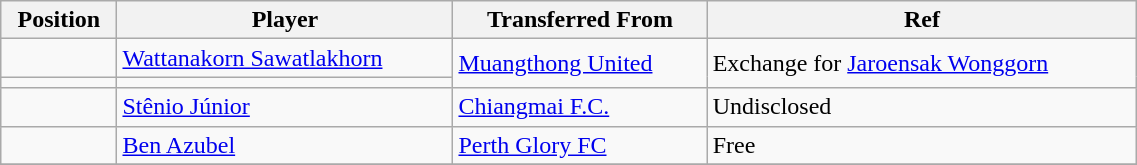<table class="wikitable sortable" style="width:60%; text-align:center; font-size:100%; text-align:left;">
<tr>
<th>Position</th>
<th>Player</th>
<th>Transferred From</th>
<th>Ref</th>
</tr>
<tr>
<td></td>
<td> <a href='#'>Wattanakorn Sawatlakhorn</a></td>
<td rowspan="2"> <a href='#'>Muangthong United</a></td>
<td rowspan="2">Exchange for  <a href='#'>Jaroensak Wonggorn</a></td>
</tr>
<tr>
<td></td>
<td></td>
</tr>
<tr>
<td></td>
<td> <a href='#'>Stênio Júnior</a></td>
<td> <a href='#'>Chiangmai F.C.</a></td>
<td>Undisclosed</td>
</tr>
<tr>
<td></td>
<td> <a href='#'>Ben Azubel</a></td>
<td> <a href='#'>Perth Glory FC</a></td>
<td>Free</td>
</tr>
<tr>
</tr>
</table>
